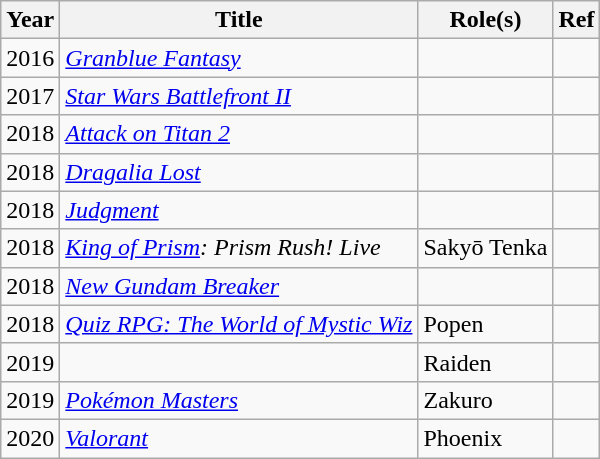<table class="wikitable">
<tr>
<th>Year</th>
<th>Title</th>
<th>Role(s)</th>
<th>Ref</th>
</tr>
<tr>
<td>2016</td>
<td><em><a href='#'>Granblue Fantasy</a></em></td>
<td></td>
<td></td>
</tr>
<tr>
<td>2017</td>
<td><em><a href='#'>Star Wars Battlefront II</a></em></td>
<td></td>
<td></td>
</tr>
<tr>
<td>2018</td>
<td><em><a href='#'>Attack on Titan 2</a></em></td>
<td></td>
<td></td>
</tr>
<tr>
<td>2018</td>
<td><em><a href='#'>Dragalia Lost</a></em></td>
<td></td>
<td></td>
</tr>
<tr>
<td>2018</td>
<td><em><a href='#'>Judgment</a></em></td>
<td></td>
<td></td>
</tr>
<tr>
<td>2018</td>
<td><em><a href='#'>King of Prism</a>: Prism Rush! Live</em></td>
<td>Sakyō Tenka</td>
<td></td>
</tr>
<tr>
<td>2018</td>
<td><em><a href='#'>New Gundam Breaker</a></em></td>
<td></td>
<td></td>
</tr>
<tr>
<td>2018</td>
<td><em><a href='#'>Quiz RPG: The World of Mystic Wiz</a></em></td>
<td>Popen</td>
<td></td>
</tr>
<tr>
<td>2019</td>
<td></td>
<td>Raiden</td>
<td></td>
</tr>
<tr>
<td>2019</td>
<td><em><a href='#'>Pokémon Masters</a></em></td>
<td>Zakuro</td>
<td></td>
</tr>
<tr>
<td>2020</td>
<td><em><a href='#'>Valorant</a></em></td>
<td>Phoenix</td>
<td></td>
</tr>
</table>
